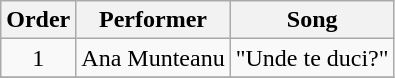<table class="wikitable" style="text-align:center">
<tr>
<th>Order</th>
<th>Performer</th>
<th>Song</th>
</tr>
<tr>
<td>1</td>
<td>Ana Munteanu</td>
<td>"Unde te duci?"</td>
</tr>
<tr>
</tr>
</table>
